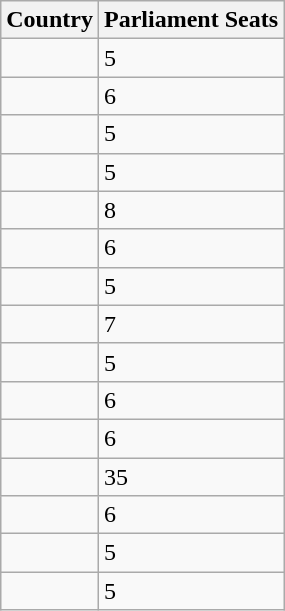<table class=" wikitable sortable">
<tr>
<th>Country</th>
<th>Parliament Seats</th>
</tr>
<tr>
<td></td>
<td>5</td>
</tr>
<tr>
<td></td>
<td>6</td>
</tr>
<tr>
<td></td>
<td>5</td>
</tr>
<tr>
<td></td>
<td>5</td>
</tr>
<tr>
<td></td>
<td>8</td>
</tr>
<tr>
<td></td>
<td>6</td>
</tr>
<tr>
<td></td>
<td>5</td>
</tr>
<tr>
<td></td>
<td>7</td>
</tr>
<tr>
<td></td>
<td>5</td>
</tr>
<tr>
<td></td>
<td>6</td>
</tr>
<tr>
<td></td>
<td>6</td>
</tr>
<tr>
<td></td>
<td>35</td>
</tr>
<tr>
<td></td>
<td>6</td>
</tr>
<tr>
<td></td>
<td>5</td>
</tr>
<tr>
<td></td>
<td>5</td>
</tr>
</table>
